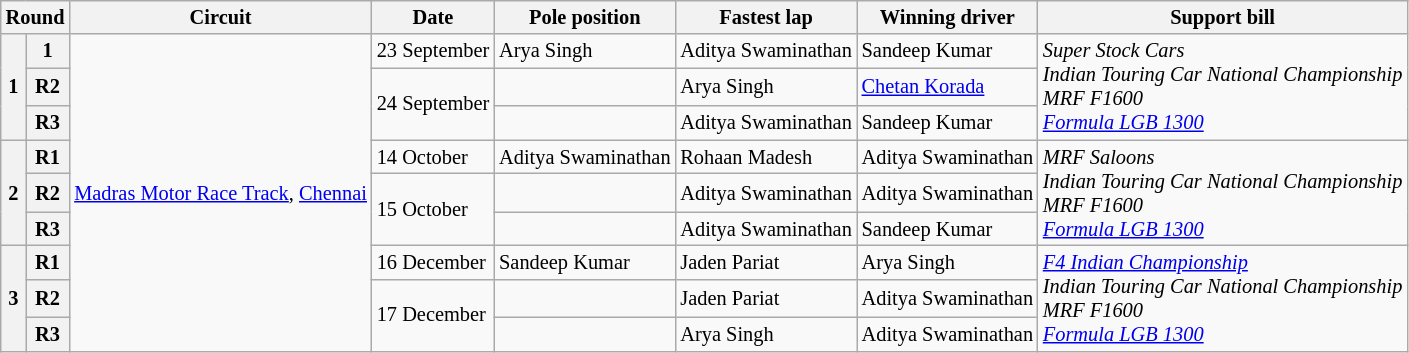<table class="wikitable" style="font-size: 85%">
<tr>
<th colspan=2>Round</th>
<th>Circuit</th>
<th>Date</th>
<th>Pole position</th>
<th>Fastest lap</th>
<th>Winning driver</th>
<th>Support bill</th>
</tr>
<tr>
<th rowspan=3>1</th>
<th>1</th>
<td rowspan="9"> <a href='#'>Madras Motor Race Track</a>, <a href='#'>Chennai</a></td>
<td>23 September</td>
<td> Arya Singh</td>
<td> Aditya Swaminathan</td>
<td> Sandeep Kumar</td>
<td rowspan=3><em>Super Stock Cars<br>Indian Touring Car National Championship<br>MRF F1600<br><a href='#'>Formula LGB 1300</a></em></td>
</tr>
<tr>
<th>R2</th>
<td rowspan=2>24 September</td>
<td></td>
<td> Arya Singh</td>
<td> <a href='#'>Chetan Korada</a></td>
</tr>
<tr>
<th>R3</th>
<td></td>
<td> Aditya Swaminathan</td>
<td> Sandeep Kumar</td>
</tr>
<tr>
<th rowspan=3>2</th>
<th>R1</th>
<td>14 October</td>
<td> Aditya Swaminathan</td>
<td> Rohaan Madesh</td>
<td> Aditya Swaminathan</td>
<td rowspan=3><em>MRF Saloons<br>Indian Touring Car National Championship<br>MRF F1600<br><a href='#'>Formula LGB 1300</a></em></td>
</tr>
<tr>
<th>R2</th>
<td rowspan=2>15 October</td>
<td></td>
<td> Aditya Swaminathan</td>
<td> Aditya Swaminathan</td>
</tr>
<tr>
<th>R3</th>
<td></td>
<td> Aditya Swaminathan</td>
<td> Sandeep Kumar</td>
</tr>
<tr>
<th rowspan=3>3</th>
<th>R1</th>
<td>16 December</td>
<td> Sandeep Kumar</td>
<td> Jaden Pariat</td>
<td> Arya Singh</td>
<td rowspan=3><em><a href='#'>F4 Indian Championship</a><br>Indian Touring Car National Championship<br>MRF F1600<br><a href='#'>Formula LGB 1300</a></em></td>
</tr>
<tr>
<th>R2</th>
<td rowspan=2>17 December</td>
<td></td>
<td> Jaden Pariat</td>
<td> Aditya Swaminathan</td>
</tr>
<tr>
<th>R3</th>
<td></td>
<td> Arya Singh</td>
<td> Aditya Swaminathan</td>
</tr>
</table>
